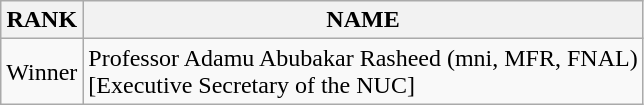<table class="wikitable">
<tr>
<th>RANK</th>
<th>NAME</th>
</tr>
<tr>
<td>Winner</td>
<td>Professor Adamu Abubakar Rasheed (mni, MFR, FNAL)<br>[Executive Secretary of the NUC]</td>
</tr>
</table>
